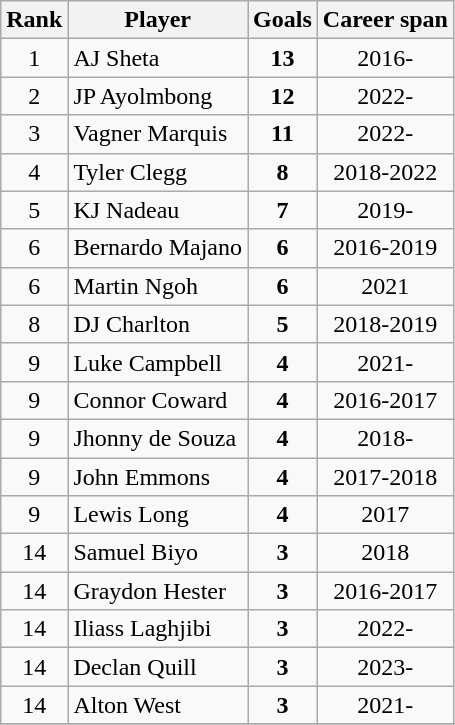<table class="wikitable sortable" style="text-align:center">
<tr>
<th>Rank</th>
<th>Player</th>
<th>Goals</th>
<th>Career span</th>
</tr>
<tr>
<td>1</td>
<td align="left">AJ Sheta</td>
<td><strong>13</strong></td>
<td>2016-</td>
</tr>
<tr>
<td>2</td>
<td align="left">JP Ayolmbong</td>
<td><strong>12</strong></td>
<td>2022-</td>
</tr>
<tr>
<td>3</td>
<td align="left">Vagner Marquis</td>
<td><strong>11</strong></td>
<td>2022-</td>
</tr>
<tr>
<td>4</td>
<td align="left">Tyler Clegg</td>
<td><strong>8</strong></td>
<td>2018-2022</td>
</tr>
<tr>
<td>5</td>
<td align="left">KJ Nadeau</td>
<td><strong>7</strong></td>
<td>2019-</td>
</tr>
<tr>
<td>6</td>
<td align="left">Bernardo Majano</td>
<td><strong>6</strong></td>
<td>2016-2019</td>
</tr>
<tr>
<td>6</td>
<td align="left">Martin Ngoh</td>
<td><strong>6</strong></td>
<td>2021</td>
</tr>
<tr>
<td>8</td>
<td align="left">DJ Charlton</td>
<td><strong>5</strong></td>
<td>2018-2019</td>
</tr>
<tr>
<td>9</td>
<td align="left">Luke Campbell</td>
<td><strong>4</strong></td>
<td>2021-</td>
</tr>
<tr>
<td>9</td>
<td align="left">Connor Coward</td>
<td><strong>4</strong></td>
<td>2016-2017</td>
</tr>
<tr>
<td>9</td>
<td align="left">Jhonny de Souza</td>
<td><strong>4</strong></td>
<td>2018-</td>
</tr>
<tr>
<td>9</td>
<td align="left">John Emmons</td>
<td><strong>4</strong></td>
<td>2017-2018</td>
</tr>
<tr>
<td>9</td>
<td align="left">Lewis Long</td>
<td><strong>4</strong></td>
<td>2017</td>
</tr>
<tr>
<td>14</td>
<td align="left">Samuel Biyo</td>
<td><strong>3</strong></td>
<td>2018</td>
</tr>
<tr>
<td>14</td>
<td align="left">Graydon Hester</td>
<td><strong>3</strong></td>
<td>2016-2017</td>
</tr>
<tr>
<td>14</td>
<td align="left">Iliass Laghjibi</td>
<td><strong>3</strong></td>
<td>2022-</td>
</tr>
<tr>
<td>14</td>
<td align="left">Declan Quill</td>
<td><strong>3</strong></td>
<td>2023-</td>
</tr>
<tr>
<td>14</td>
<td align="left">Alton West</td>
<td><strong>3</strong></td>
<td>2021-</td>
</tr>
<tr>
</tr>
</table>
